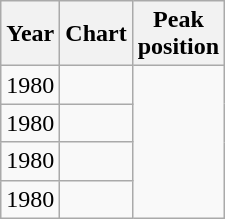<table class="wikitable sortable">
<tr>
<th>Year</th>
<th>Chart</th>
<th>Peak<br>position</th>
</tr>
<tr>
<td style="text-align:center">1980</td>
<td></td>
</tr>
<tr>
<td style="text-align:center">1980</td>
<td></td>
</tr>
<tr>
<td style="text-align:center">1980</td>
<td></td>
</tr>
<tr>
<td style="text-align:center">1980</td>
<td></td>
</tr>
</table>
